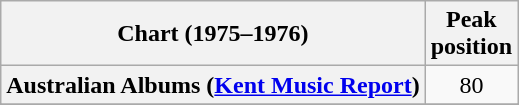<table class="wikitable sortable plainrowheaders" style="text-align:center">
<tr>
<th>Chart (1975–1976)</th>
<th data-sort-type="number">Peak<br>position</th>
</tr>
<tr>
<th scope="row">Australian Albums (<a href='#'>Kent Music Report</a>)</th>
<td>80</td>
</tr>
<tr>
</tr>
<tr>
</tr>
<tr>
</tr>
</table>
